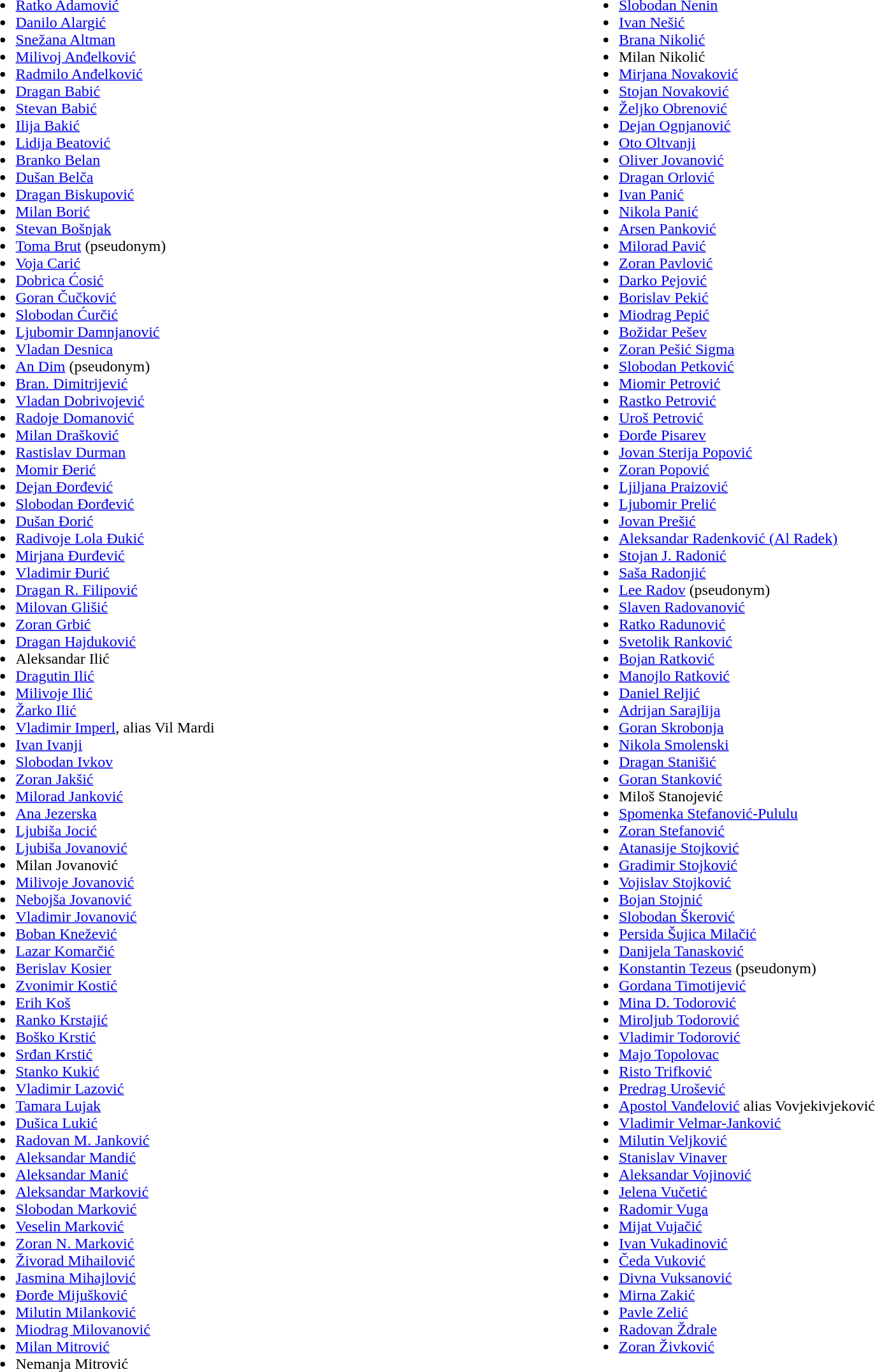<table width="100%" align="center">
<tr>
<td width="50%" valign="top"><br><ul><li><a href='#'>Ratko Adamović</a></li><li><a href='#'>Danilo Alargić</a></li><li><a href='#'>Snežana Altman</a></li><li><a href='#'>Milivoj Anđelković</a></li><li><a href='#'>Radmilo Anđelković</a></li><li><a href='#'>Dragan Babić</a></li><li><a href='#'>Stevan Babić</a></li><li><a href='#'>Ilija Bakić</a></li><li><a href='#'>Lidija Beatović</a></li><li><a href='#'>Branko Belan</a></li><li><a href='#'>Dušan Belča</a></li><li><a href='#'>Dragan Biskupović</a></li><li><a href='#'>Milan Borić</a></li><li><a href='#'>Stevan Bošnjak</a></li><li><a href='#'>Toma Brut</a> (pseudonym)</li><li><a href='#'>Voja Carić</a></li><li><a href='#'>Dobrica Ćosić</a></li><li><a href='#'>Goran Čučković</a></li><li><a href='#'>Slobodan Ćurčić</a></li><li><a href='#'>Ljubomir Damnjanović</a></li><li><a href='#'>Vladan Desnica</a></li><li><a href='#'>An Dim</a> (pseudonym)</li><li><a href='#'>Bran. Dimitrijević</a></li><li><a href='#'>Vladan Dobrivojević</a></li><li><a href='#'>Radoje Domanović</a></li><li><a href='#'>Milan Drašković</a></li><li><a href='#'>Rastislav Durman</a></li><li><a href='#'>Momir Đerić</a></li><li><a href='#'>Dejan Đorđević</a></li><li><a href='#'>Slobodan Đorđević</a></li><li><a href='#'>Dušan Đorić</a></li><li><a href='#'>Radivoje Lola Đukić</a></li><li><a href='#'>Mirjana Đurđević</a></li><li><a href='#'>Vladimir Đurić</a></li><li><a href='#'>Dragan R. Filipović</a></li><li><a href='#'>Milovan Glišić</a></li><li><a href='#'>Zoran Grbić</a></li><li><a href='#'>Dragan Hajduković</a></li><li>Aleksandar Ilić</li><li><a href='#'>Dragutin Ilić</a></li><li><a href='#'>Milivoje Ilić</a></li><li><a href='#'>Žarko Ilić</a></li><li><a href='#'>Vladimir Imperl</a>, alias Vil Mardi</li><li><a href='#'>Ivan Ivanji</a></li><li><a href='#'>Slobodan Ivkov</a></li><li><a href='#'>Zoran Jakšić</a></li><li><a href='#'>Milorad Janković</a></li><li><a href='#'>Ana Jezerska</a></li><li><a href='#'>Ljubiša Jocić</a></li><li><a href='#'>Ljubiša Jovanović</a></li><li>Milan Jovanović</li><li><a href='#'>Milivoje Jovanović</a></li><li><a href='#'>Nebojša Jovanović</a></li><li><a href='#'>Vladimir Jovanović</a></li><li><a href='#'>Boban Knežević</a></li><li><a href='#'>Lazar Komarčić</a></li><li><a href='#'>Berislav Kosier</a></li><li><a href='#'>Zvonimir Kostić</a></li><li><a href='#'>Erih Koš</a></li><li><a href='#'>Ranko Krstajić</a></li><li><a href='#'>Boško Krstić</a></li><li><a href='#'>Srđan Krstić</a></li><li><a href='#'>Stanko Kukić</a></li><li><a href='#'>Vladimir Lazović</a></li><li><a href='#'>Tamara Lujak</a></li><li><a href='#'>Dušica Lukić</a></li><li><a href='#'>Radovan M. Janković</a></li><li><a href='#'>Aleksandar Mandić</a></li><li><a href='#'>Aleksandar Manić</a></li><li><a href='#'>Aleksandar Marković</a></li><li><a href='#'>Slobodan Marković</a></li><li><a href='#'>Veselin Marković</a></li><li><a href='#'>Zoran N. Marković</a></li><li><a href='#'>Živorad Mihailović</a></li><li><a href='#'>Jasmina Mihajlović</a></li><li><a href='#'>Đorđe Mijušković</a></li><li><a href='#'>Milutin Milanković</a></li><li><a href='#'>Miodrag Milovanović</a></li><li><a href='#'>Milan Mitrović</a></li><li>Nemanja Mitrović</li></ul></td>
<td width="50%" valign="top"><br><ul><li><a href='#'>Slobodan Nenin</a></li><li><a href='#'>Ivan Nešić</a></li><li><a href='#'>Brana Nikolić</a></li><li>Milan Nikolić</li><li><a href='#'>Mirjana Novaković</a></li><li><a href='#'>Stojan Novaković</a></li><li><a href='#'>Željko Obrenović</a></li><li><a href='#'>Dejan Ognjanović</a></li><li><a href='#'>Oto Oltvanji</a></li><li><a href='#'>Oliver Jovanović</a></li><li><a href='#'>Dragan Orlović</a></li><li><a href='#'>Ivan Panić</a></li><li><a href='#'>Nikola Panić</a></li><li><a href='#'>Arsen Panković</a></li><li><a href='#'>Milorad Pavić</a></li><li><a href='#'>Zoran Pavlović</a></li><li><a href='#'>Darko Pejović</a></li><li><a href='#'>Borislav Pekić</a></li><li><a href='#'>Miodrag Pepić</a></li><li><a href='#'>Božidar Pešev</a></li><li><a href='#'>Zoran Pešić Sigma</a></li><li><a href='#'>Slobodan Petković</a></li><li><a href='#'>Miomir Petrović</a></li><li><a href='#'>Rastko Petrović</a></li><li><a href='#'>Uroš Petrović</a></li><li><a href='#'>Đorđe Pisarev</a></li><li><a href='#'>Jovan Sterija Popović</a></li><li><a href='#'>Zoran Popović</a></li><li><a href='#'>Ljiljana Praizović</a></li><li><a href='#'>Ljubomir Prelić</a></li><li><a href='#'>Jovan Prešić</a></li><li><a href='#'>Aleksandar Radenković (Al Radek)</a></li><li><a href='#'>Stojan J. Radonić</a></li><li><a href='#'>Saša Radonjić</a></li><li><a href='#'>Lee Radov</a> (pseudonym)</li><li><a href='#'>Slaven Radovanović</a></li><li><a href='#'>Ratko Radunović</a></li><li><a href='#'>Svetolik Ranković</a></li><li><a href='#'>Bojan Ratković</a></li><li><a href='#'>Manojlo Ratković</a></li><li><a href='#'>Daniel Reljić</a></li><li><a href='#'>Adrijan Sarajlija</a></li><li><a href='#'>Goran Skrobonja</a></li><li><a href='#'>Nikola Smolenski</a></li><li><a href='#'>Dragan Stanišić</a></li><li><a href='#'>Goran Stanković</a></li><li>Miloš Stanojević</li><li><a href='#'>Spomenka Stefanović-Pululu</a></li><li><a href='#'>Zoran Stefanović</a></li><li><a href='#'>Atanasije Stojković</a></li><li><a href='#'>Gradimir Stojković</a></li><li><a href='#'>Vojislav Stojković</a></li><li><a href='#'>Bojan Stojnić</a></li><li><a href='#'>Slobodan Škerović</a></li><li><a href='#'>Persida Šujica Milačić</a></li><li><a href='#'>Danijela Tanasković</a></li><li><a href='#'>Konstantin Tezeus</a> (pseudonym)</li><li><a href='#'>Gordana Timotijević</a></li><li><a href='#'>Mina D. Todorović</a></li><li><a href='#'>Miroljub Todorović</a></li><li><a href='#'>Vladimir Todorović</a></li><li><a href='#'>Majo Topolovac</a></li><li><a href='#'>Risto Trifković</a></li><li><a href='#'>Predrag Urošević</a></li><li><a href='#'>Apostol Vanđelović</a> alias Vovjekivjeković</li><li><a href='#'>Vladimir Velmar-Janković</a></li><li><a href='#'>Milutin Veljković</a></li><li><a href='#'>Stanislav Vinaver</a></li><li><a href='#'>Aleksandar Vojinović</a></li><li><a href='#'>Jelena Vučetić</a></li><li><a href='#'>Radomir Vuga</a></li><li><a href='#'>Mijat Vujačić</a></li><li><a href='#'>Ivan Vukadinović</a></li><li><a href='#'>Čeda Vuković</a></li><li><a href='#'>Divna Vuksanović</a></li><li><a href='#'>Mirna Zakić</a></li><li><a href='#'>Pavle Zelić</a></li><li><a href='#'>Radovan Ždrale</a></li><li><a href='#'>Zoran Živković</a></li></ul></td>
</tr>
<tr>
</tr>
</table>
